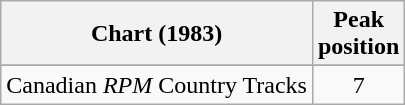<table class="wikitable sortable">
<tr>
<th align="left">Chart (1983)</th>
<th align="center">Peak<br>position</th>
</tr>
<tr>
</tr>
<tr>
<td align="left">Canadian <em>RPM</em> Country Tracks</td>
<td align="center">7</td>
</tr>
</table>
